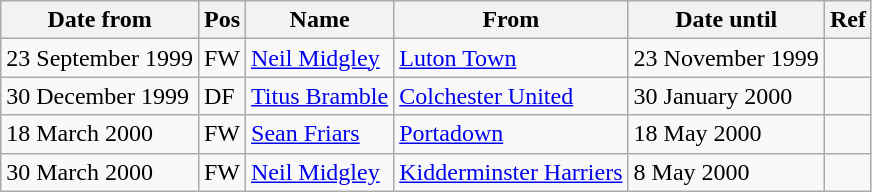<table class="wikitable">
<tr>
<th>Date from</th>
<th>Pos</th>
<th>Name</th>
<th>From</th>
<th>Date until</th>
<th>Ref</th>
</tr>
<tr>
<td>23 September 1999</td>
<td>FW</td>
<td> <a href='#'>Neil Midgley</a></td>
<td> <a href='#'>Luton Town</a></td>
<td>23 November 1999</td>
<td></td>
</tr>
<tr>
<td>30 December 1999</td>
<td>DF</td>
<td> <a href='#'>Titus Bramble</a></td>
<td> <a href='#'>Colchester United</a></td>
<td>30 January 2000</td>
<td></td>
</tr>
<tr>
<td>18 March 2000</td>
<td>FW</td>
<td> <a href='#'>Sean Friars</a></td>
<td> <a href='#'>Portadown</a></td>
<td>18 May 2000</td>
<td></td>
</tr>
<tr>
<td>30 March 2000</td>
<td>FW</td>
<td> <a href='#'>Neil Midgley</a></td>
<td> <a href='#'>Kidderminster Harriers</a></td>
<td>8 May 2000</td>
<td></td>
</tr>
</table>
